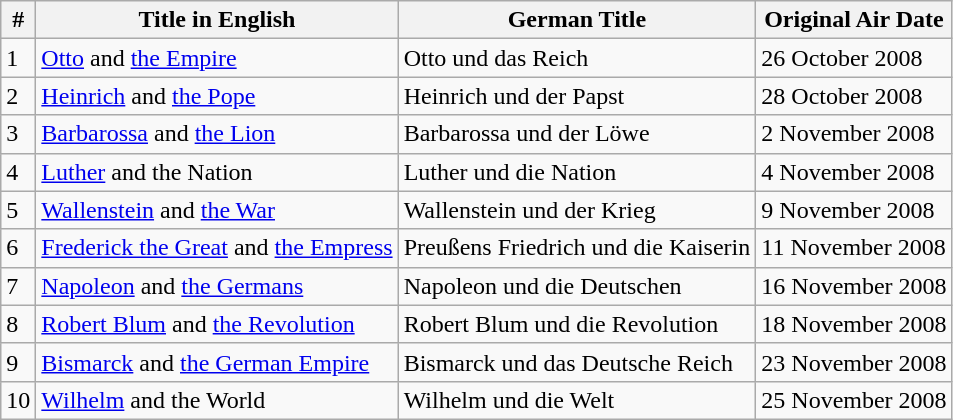<table class="wikitable" border="1">
<tr>
<th>#</th>
<th>Title in English</th>
<th>German Title</th>
<th>Original Air Date</th>
</tr>
<tr>
<td>1</td>
<td><a href='#'>Otto</a> and <a href='#'>the Empire</a></td>
<td>Otto und das Reich</td>
<td>26 October 2008</td>
</tr>
<tr>
<td>2</td>
<td><a href='#'>Heinrich</a> and <a href='#'>the Pope</a></td>
<td>Heinrich und der Papst</td>
<td>28 October 2008</td>
</tr>
<tr>
<td>3</td>
<td><a href='#'>Barbarossa</a> and <a href='#'>the Lion</a></td>
<td>Barbarossa und der Löwe</td>
<td>2 November 2008</td>
</tr>
<tr>
<td>4</td>
<td><a href='#'>Luther</a> and the Nation</td>
<td>Luther und die Nation</td>
<td>4 November 2008</td>
</tr>
<tr>
<td>5</td>
<td><a href='#'>Wallenstein</a> and <a href='#'>the War</a></td>
<td>Wallenstein und der Krieg</td>
<td>9 November 2008</td>
</tr>
<tr>
<td>6</td>
<td><a href='#'>Frederick the Great</a> and <a href='#'>the Empress</a></td>
<td>Preußens Friedrich und die Kaiserin</td>
<td>11 November 2008</td>
</tr>
<tr>
<td>7</td>
<td><a href='#'>Napoleon</a> and <a href='#'>the Germans</a></td>
<td>Napoleon und die Deutschen</td>
<td>16 November 2008</td>
</tr>
<tr>
<td>8</td>
<td><a href='#'>Robert Blum</a> and <a href='#'>the Revolution</a></td>
<td>Robert Blum und die Revolution</td>
<td>18 November 2008</td>
</tr>
<tr>
<td>9</td>
<td><a href='#'>Bismarck</a> and <a href='#'>the German Empire</a></td>
<td>Bismarck und das Deutsche Reich</td>
<td>23 November 2008</td>
</tr>
<tr>
<td>10</td>
<td><a href='#'>Wilhelm</a> and the World</td>
<td>Wilhelm und die Welt</td>
<td>25 November 2008</td>
</tr>
</table>
